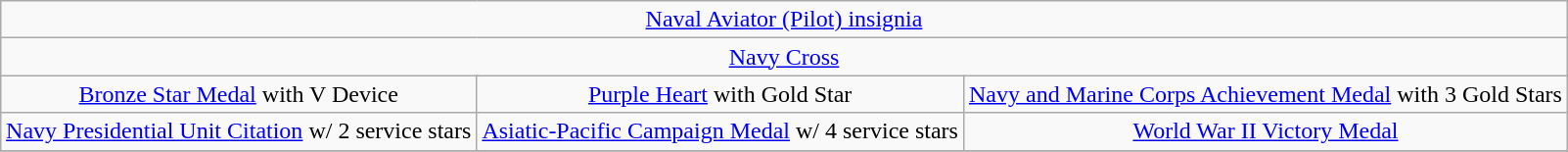<table class="wikitable" style="margin: 1em auto;">
<tr>
<td colspan="12" align="center"><a href='#'>Naval Aviator (Pilot) insignia</a></td>
</tr>
<tr>
<td colspan="12" align="center"><a href='#'>Navy Cross</a></td>
</tr>
<tr>
<td colspan="3" align="center"><a href='#'>Bronze Star Medal</a> with V Device</td>
<td colspan="3" align="center"><a href='#'>Purple Heart</a> with Gold Star</td>
<td colspan="3" align="center"><a href='#'>Navy and Marine Corps Achievement Medal</a> with 3 Gold Stars</td>
</tr>
<tr>
<td colspan="3" align="center"><a href='#'>Navy Presidential Unit Citation</a> w/ 2 service stars</td>
<td colspan="3" align="center"><a href='#'>Asiatic-Pacific Campaign Medal</a> w/ 4 service stars</td>
<td colspan="3" align="center"><a href='#'>World War II Victory Medal</a></td>
</tr>
<tr>
</tr>
</table>
